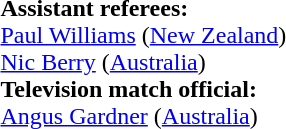<table style="width:100%">
<tr>
<td><br><strong>Assistant referees:</strong>
<br><a href='#'>Paul Williams</a> (<a href='#'>New Zealand</a>)
<br><a href='#'>Nic Berry</a> (<a href='#'>Australia</a>)
<br><strong>Television match official:</strong>
<br><a href='#'>Angus Gardner</a> (<a href='#'>Australia</a>)</td>
</tr>
</table>
